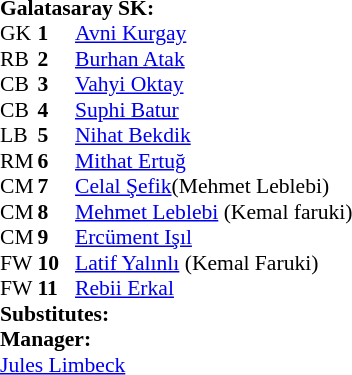<table style="font-size: 90%" cellspacing="0" cellpadding="0">
<tr>
<td colspan="4"><strong>Galatasaray SK:</strong></td>
</tr>
<tr>
<th width="25"></th>
<th width="25"></th>
</tr>
<tr>
<td>GK</td>
<td><strong>1</strong></td>
<td> <a href='#'>Avni Kurgay</a></td>
</tr>
<tr>
<td>RB</td>
<td><strong>2</strong></td>
<td> <a href='#'>Burhan Atak</a></td>
</tr>
<tr>
<td>CB</td>
<td><strong>3</strong></td>
<td> <a href='#'>Vahyi Oktay</a></td>
</tr>
<tr>
<td>CB</td>
<td><strong>4</strong></td>
<td> <a href='#'>Suphi Batur</a></td>
</tr>
<tr>
<td>LB</td>
<td><strong>5</strong></td>
<td> <a href='#'>Nihat Bekdik</a></td>
</tr>
<tr>
<td>RM</td>
<td><strong>6</strong></td>
<td> <a href='#'>Mithat Ertuğ</a></td>
</tr>
<tr>
<td>CM</td>
<td><strong>7</strong></td>
<td> <a href='#'>Celal Şefik</a>(Mehmet Leblebi)</td>
</tr>
<tr>
<td>CM</td>
<td><strong>8</strong></td>
<td> <a href='#'>Mehmet Leblebi</a> (Kemal faruki)</td>
</tr>
<tr>
<td>CM</td>
<td><strong>9</strong></td>
<td> <a href='#'>Ercüment Işıl</a></td>
</tr>
<tr>
<td>FW</td>
<td><strong>10</strong></td>
<td> <a href='#'>Latif Yalınlı</a> (Kemal Faruki)</td>
</tr>
<tr>
<td>FW</td>
<td><strong>11</strong></td>
<td> <a href='#'>Rebii Erkal</a></td>
</tr>
<tr>
<td colspan=4><strong>Substitutes:</strong></td>
</tr>
<tr>
<td colspan=4><strong>Manager:</strong></td>
</tr>
<tr>
<td colspan="4"> <a href='#'>Jules Limbeck</a></td>
</tr>
</table>
